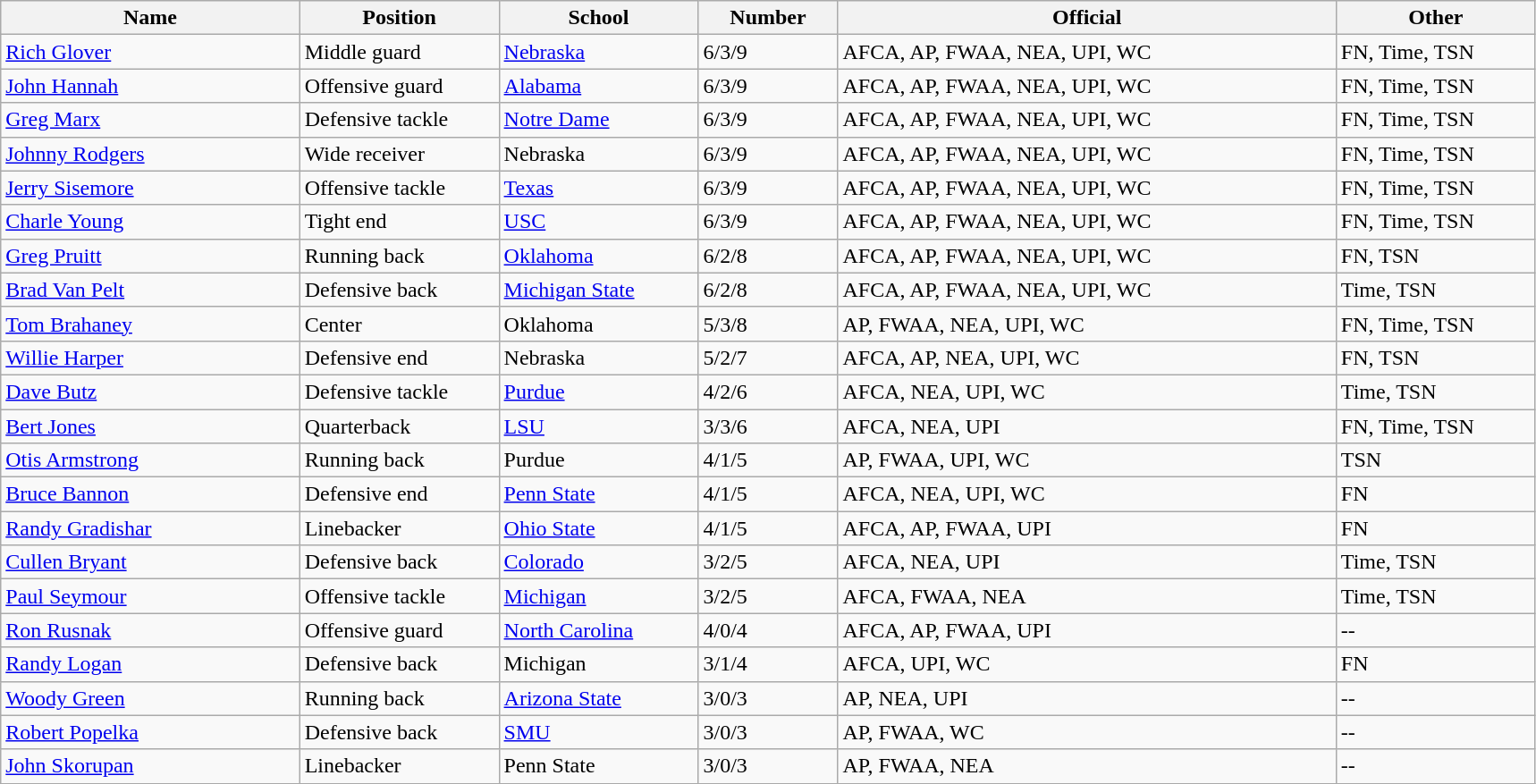<table class="wikitable sortable">
<tr>
<th bgcolor="#DDDDFF" width="15%">Name</th>
<th bgcolor="#DDDDFF" width="10%">Position</th>
<th bgcolor="#DDDDFF" width="10%">School</th>
<th bgcolor="#DDDDFF" width="7%">Number</th>
<th bgcolor="#DDDDFF" width="25%">Official</th>
<th bgcolor="#DDDDFF" width="10%">Other</th>
</tr>
<tr align="left">
<td><a href='#'>Rich Glover</a></td>
<td>Middle guard</td>
<td><a href='#'>Nebraska</a></td>
<td>6/3/9</td>
<td>AFCA, AP, FWAA, NEA, UPI, WC</td>
<td>FN, Time, TSN</td>
</tr>
<tr align="left">
<td><a href='#'>John Hannah</a></td>
<td>Offensive guard</td>
<td><a href='#'>Alabama</a></td>
<td>6/3/9</td>
<td>AFCA, AP, FWAA, NEA, UPI, WC</td>
<td>FN, Time, TSN</td>
</tr>
<tr align="left">
<td><a href='#'>Greg Marx</a></td>
<td>Defensive tackle</td>
<td><a href='#'>Notre Dame</a></td>
<td>6/3/9</td>
<td>AFCA, AP, FWAA, NEA, UPI, WC</td>
<td>FN, Time, TSN</td>
</tr>
<tr align="left">
<td><a href='#'>Johnny Rodgers</a></td>
<td>Wide receiver</td>
<td>Nebraska</td>
<td>6/3/9</td>
<td>AFCA, AP, FWAA, NEA, UPI, WC</td>
<td>FN, Time, TSN</td>
</tr>
<tr align="left">
<td><a href='#'>Jerry Sisemore</a></td>
<td>Offensive tackle</td>
<td><a href='#'>Texas</a></td>
<td>6/3/9</td>
<td>AFCA, AP, FWAA, NEA, UPI, WC</td>
<td>FN, Time, TSN</td>
</tr>
<tr align="left">
<td><a href='#'>Charle Young</a></td>
<td>Tight end</td>
<td><a href='#'>USC</a></td>
<td>6/3/9</td>
<td>AFCA, AP, FWAA, NEA, UPI, WC</td>
<td>FN, Time, TSN</td>
</tr>
<tr align="left">
<td><a href='#'>Greg Pruitt</a></td>
<td>Running back</td>
<td><a href='#'>Oklahoma</a></td>
<td>6/2/8</td>
<td>AFCA, AP, FWAA, NEA, UPI, WC</td>
<td>FN, TSN</td>
</tr>
<tr align="left">
<td><a href='#'>Brad Van Pelt</a></td>
<td>Defensive back</td>
<td><a href='#'>Michigan State</a></td>
<td>6/2/8</td>
<td>AFCA, AP, FWAA, NEA, UPI, WC</td>
<td>Time, TSN</td>
</tr>
<tr align="left">
<td><a href='#'>Tom Brahaney</a></td>
<td>Center</td>
<td>Oklahoma</td>
<td>5/3/8</td>
<td>AP, FWAA, NEA, UPI, WC</td>
<td>FN, Time, TSN</td>
</tr>
<tr align="left">
<td><a href='#'>Willie Harper</a></td>
<td>Defensive end</td>
<td>Nebraska</td>
<td>5/2/7</td>
<td>AFCA, AP, NEA, UPI, WC</td>
<td>FN, TSN</td>
</tr>
<tr align="left">
<td><a href='#'>Dave Butz</a></td>
<td>Defensive tackle</td>
<td><a href='#'>Purdue</a></td>
<td>4/2/6</td>
<td>AFCA, NEA, UPI, WC</td>
<td>Time, TSN</td>
</tr>
<tr align="left">
<td><a href='#'>Bert Jones</a></td>
<td>Quarterback</td>
<td><a href='#'>LSU</a></td>
<td>3/3/6</td>
<td>AFCA, NEA, UPI</td>
<td>FN, Time, TSN</td>
</tr>
<tr align="left">
<td><a href='#'>Otis Armstrong</a></td>
<td>Running back</td>
<td>Purdue</td>
<td>4/1/5</td>
<td>AP, FWAA, UPI, WC</td>
<td>TSN</td>
</tr>
<tr align="left">
<td><a href='#'>Bruce Bannon</a></td>
<td>Defensive end</td>
<td><a href='#'>Penn State</a></td>
<td>4/1/5</td>
<td>AFCA, NEA, UPI, WC</td>
<td>FN</td>
</tr>
<tr align="left">
<td><a href='#'>Randy Gradishar</a></td>
<td>Linebacker</td>
<td><a href='#'>Ohio State</a></td>
<td>4/1/5</td>
<td>AFCA, AP, FWAA, UPI</td>
<td>FN</td>
</tr>
<tr align="left">
<td><a href='#'>Cullen Bryant</a></td>
<td>Defensive back</td>
<td><a href='#'>Colorado</a></td>
<td>3/2/5</td>
<td>AFCA, NEA, UPI</td>
<td>Time, TSN</td>
</tr>
<tr align="left">
<td><a href='#'>Paul Seymour</a></td>
<td>Offensive tackle</td>
<td><a href='#'>Michigan</a></td>
<td>3/2/5</td>
<td>AFCA, FWAA, NEA</td>
<td>Time, TSN</td>
</tr>
<tr align="left">
<td><a href='#'>Ron Rusnak</a></td>
<td>Offensive guard</td>
<td><a href='#'>North Carolina</a></td>
<td>4/0/4</td>
<td>AFCA, AP, FWAA, UPI</td>
<td>--</td>
</tr>
<tr align="left">
<td><a href='#'>Randy Logan</a></td>
<td>Defensive back</td>
<td>Michigan</td>
<td>3/1/4</td>
<td>AFCA, UPI, WC</td>
<td>FN</td>
</tr>
<tr align="left">
<td><a href='#'>Woody Green</a></td>
<td>Running back</td>
<td><a href='#'>Arizona State</a></td>
<td>3/0/3</td>
<td>AP, NEA, UPI</td>
<td>--</td>
</tr>
<tr align="left">
<td><a href='#'>Robert Popelka</a></td>
<td>Defensive back</td>
<td><a href='#'>SMU</a></td>
<td>3/0/3</td>
<td>AP, FWAA, WC</td>
<td>--</td>
</tr>
<tr align="left">
<td><a href='#'>John Skorupan</a></td>
<td>Linebacker</td>
<td>Penn State</td>
<td>3/0/3</td>
<td>AP, FWAA, NEA</td>
<td>--</td>
</tr>
<tr align="left">
</tr>
</table>
